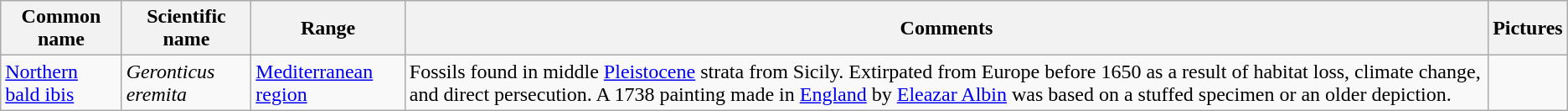<table class="wikitable">
<tr>
<th>Common name</th>
<th>Scientific name</th>
<th>Range</th>
<th class="unsortable">Comments</th>
<th class="unsortable">Pictures</th>
</tr>
<tr>
<td><a href='#'>Northern bald ibis</a></td>
<td><em>Geronticus eremita</em></td>
<td><a href='#'>Mediterranean region</a></td>
<td>Fossils found in middle <a href='#'>Pleistocene</a> strata from Sicily. Extirpated from Europe before 1650 as a result of habitat loss, climate change, and direct persecution. A 1738 painting made in <a href='#'>England</a> by <a href='#'>Eleazar Albin</a> was based on a stuffed specimen or an older depiction.</td>
<td></td>
</tr>
</table>
